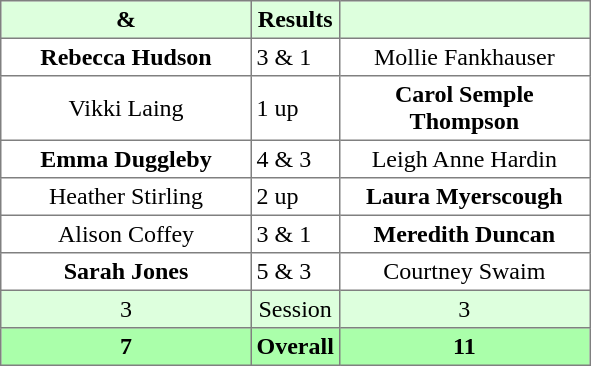<table border="1" cellpadding="3" style="border-collapse: collapse; text-align:center;">
<tr style="background:#ddffdd;">
<th width=160> & </th>
<th>Results</th>
<th width=160></th>
</tr>
<tr>
<td><strong>Rebecca Hudson</strong></td>
<td align=left> 3 & 1</td>
<td>Mollie Fankhauser</td>
</tr>
<tr>
<td>Vikki Laing</td>
<td align=left> 1 up</td>
<td><strong>Carol Semple Thompson</strong></td>
</tr>
<tr>
<td><strong>Emma Duggleby</strong></td>
<td align=left> 4 & 3</td>
<td>Leigh Anne Hardin</td>
</tr>
<tr>
<td>Heather Stirling</td>
<td align=left> 2 up</td>
<td><strong>Laura Myerscough</strong></td>
</tr>
<tr>
<td>Alison Coffey</td>
<td align=left> 3 & 1</td>
<td><strong>Meredith Duncan</strong></td>
</tr>
<tr>
<td><strong>Sarah Jones</strong></td>
<td align=left> 5 & 3</td>
<td>Courtney Swaim</td>
</tr>
<tr style="background:#ddffdd;">
<td>3</td>
<td>Session</td>
<td>3</td>
</tr>
<tr style="background:#aaffaa;">
<th>7</th>
<th>Overall</th>
<th>11</th>
</tr>
</table>
